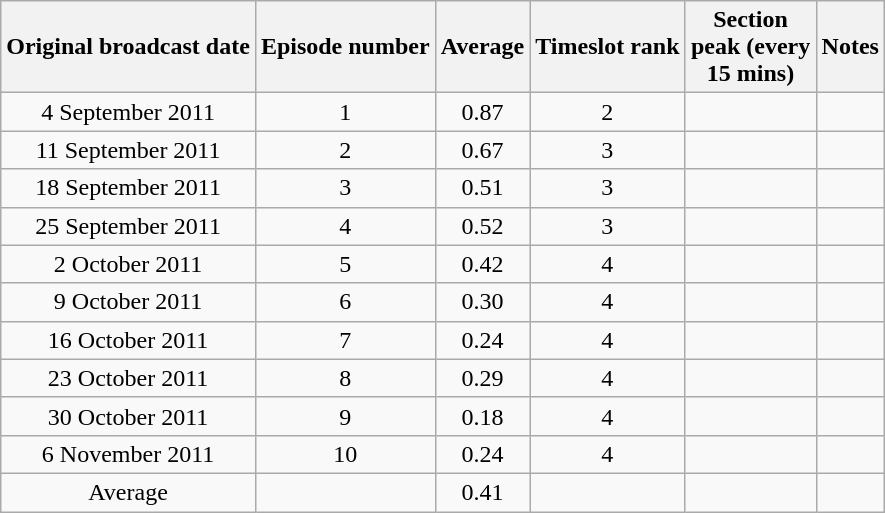<table class="wikitable" style="text-align:center">
<tr>
<th>Original broadcast date</th>
<th>Episode number</th>
<th>Average</th>
<th>Timeslot rank</th>
<th width=80>Section peak (every 15 mins)</th>
<th>Notes</th>
</tr>
<tr>
<td>4 September 2011</td>
<td>1</td>
<td>0.87</td>
<td>2</td>
<td></td>
<td></td>
</tr>
<tr>
<td>11 September 2011</td>
<td>2</td>
<td>0.67</td>
<td>3</td>
<td></td>
<td></td>
</tr>
<tr>
<td>18 September 2011</td>
<td>3</td>
<td>0.51</td>
<td>3</td>
<td></td>
<td></td>
</tr>
<tr>
<td>25 September 2011</td>
<td>4</td>
<td>0.52</td>
<td>3</td>
<td></td>
<td></td>
</tr>
<tr>
<td>2 October 2011</td>
<td>5</td>
<td>0.42</td>
<td>4</td>
<td></td>
<td></td>
</tr>
<tr>
<td>9 October 2011</td>
<td>6</td>
<td>0.30</td>
<td>4</td>
<td></td>
<td></td>
</tr>
<tr>
<td>16 October 2011</td>
<td>7</td>
<td>0.24</td>
<td>4</td>
<td></td>
<td></td>
</tr>
<tr>
<td>23 October 2011</td>
<td>8</td>
<td>0.29</td>
<td>4</td>
<td></td>
<td></td>
</tr>
<tr>
<td>30 October 2011</td>
<td>9</td>
<td>0.18</td>
<td>4</td>
<td></td>
<td></td>
</tr>
<tr>
<td>6 November 2011</td>
<td>10</td>
<td>0.24</td>
<td>4</td>
<td></td>
<td></td>
</tr>
<tr>
<td>Average</td>
<td></td>
<td>0.41</td>
<td></td>
<td></td>
<td></td>
</tr>
</table>
